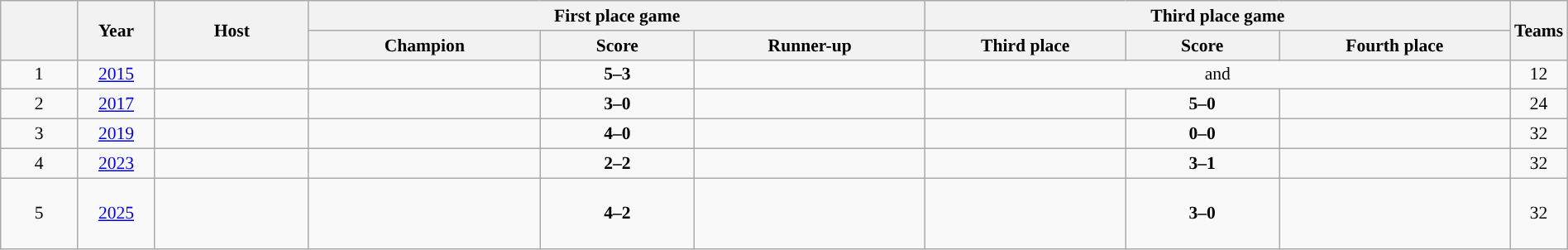<table class="wikitable" style="font-size:90%; text-align:center; width:100%;">
<tr>
<th rowspan="2" style="width:5%;"></th>
<th rowspan="2" style="width:5%;">Year</th>
<th rowspan="2" style="width:10%;">Host</th>
<th colspan="3">First place game</th>
<th colspan="3">Third place game</th>
<th rowspan="2" style="width:5%;">Teams</th>
</tr>
<tr>
<th style="width:15%;"> Champion</th>
<th style="width:10%;">Score</th>
<th style="width:15%;"> Runner-up</th>
<th style="width:13%;"> Third place</th>
<th style="width:10%;">Score</th>
<th style="width:15%;"> Fourth place</th>
</tr>
<tr>
<td>1</td>
<td><a href='#'>2015</a></td>
<td style="text-align:left"></td>
<td></td>
<td><strong>5–3</strong></td>
<td></td>
<td colspan="3"> and  </td>
<td>12</td>
</tr>
<tr>
<td>2</td>
<td><a href='#'>2017</a></td>
<td style="text-align:left"></td>
<td></td>
<td><strong>3–0</strong></td>
<td></td>
<td></td>
<td><strong>5–0</strong></td>
<td></td>
<td>24</td>
</tr>
<tr>
<td>3</td>
<td><a href='#'>2019</a></td>
<td style="text-align:left"></td>
<td></td>
<td><strong>4–0</strong></td>
<td></td>
<td></td>
<td><strong>0–0</strong> </td>
<td></td>
<td>32</td>
</tr>
<tr>
<td>4</td>
<td><a href='#'>2023</a></td>
<td style="text-align:left"></td>
<td></td>
<td><strong>2–2</strong> </td>
<td></td>
<td></td>
<td><strong>3–1</strong></td>
<td></td>
<td>32</td>
</tr>
<tr style=" height:4em;">
<td>5</td>
<td><a href='#'>2025</a></td>
<td style="text-align:left"></td>
<td></td>
<td><strong>4–2</strong></td>
<td></td>
<td></td>
<td><strong>3–0</strong></td>
<td></td>
<td>32</td>
</tr>
</table>
